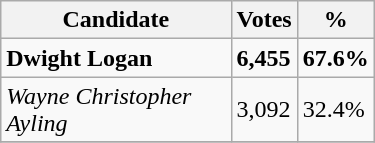<table class="wikitable" style="width:250px">
<tr>
<th>Candidate</th>
<th>Votes</th>
<th>%</th>
</tr>
<tr>
<td><strong>Dwight Logan</strong></td>
<td><strong>6,455</strong></td>
<td><strong>67.6%</strong></td>
</tr>
<tr>
<td><em>Wayne Christopher Ayling</em></td>
<td>3,092</td>
<td>32.4%</td>
</tr>
<tr>
</tr>
</table>
